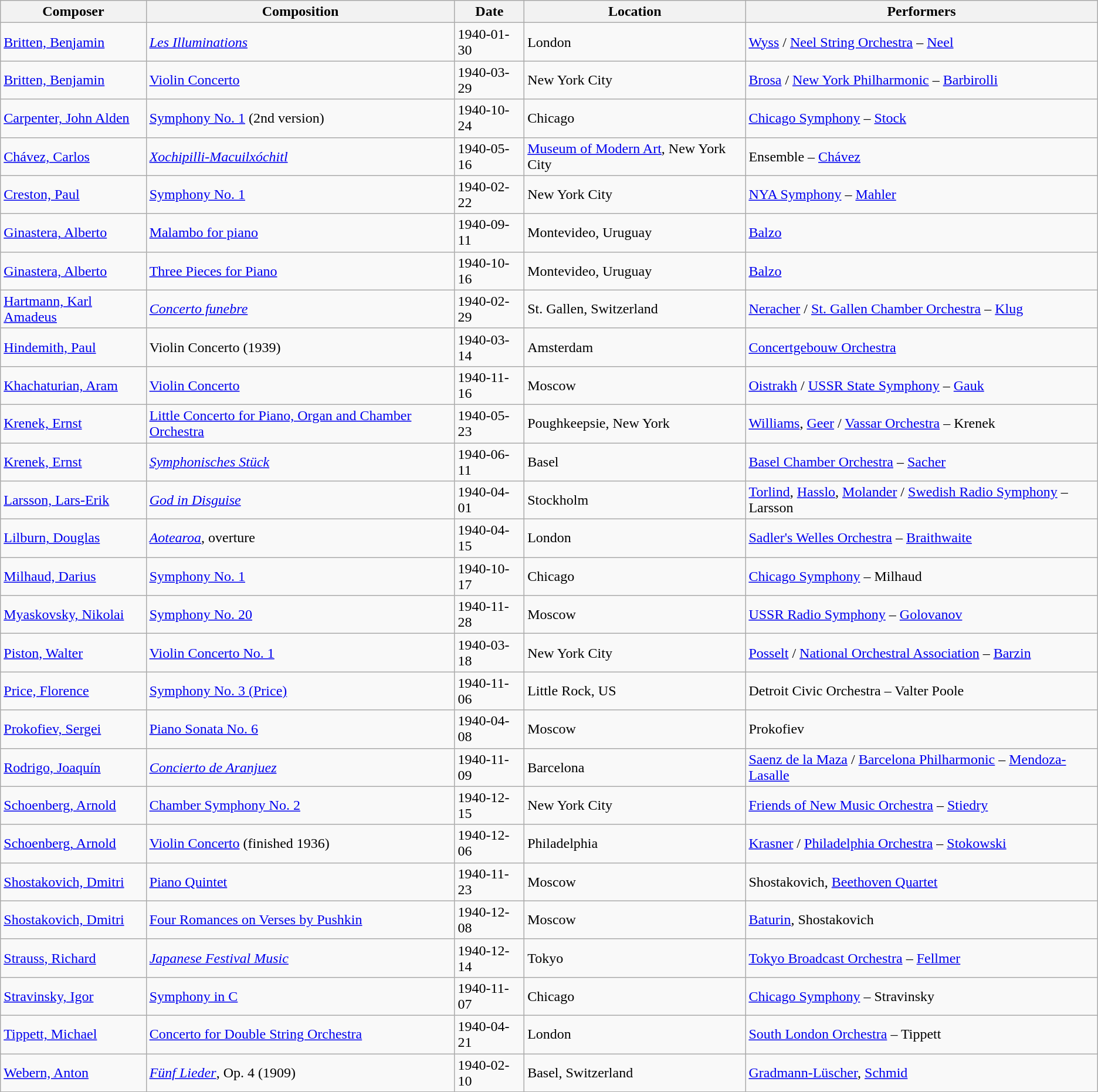<table class="wikitable sortable">
<tr>
<th>Composer</th>
<th>Composition</th>
<th>Date</th>
<th>Location</th>
<th>Performers</th>
</tr>
<tr>
<td><a href='#'>Britten, Benjamin</a></td>
<td><em><a href='#'>Les Illuminations</a></em></td>
<td>1940-01-30</td>
<td>London</td>
<td><a href='#'>Wyss</a> / <a href='#'>Neel String Orchestra</a> – <a href='#'>Neel</a></td>
</tr>
<tr>
<td><a href='#'>Britten, Benjamin</a></td>
<td><a href='#'>Violin Concerto</a></td>
<td>1940-03-29</td>
<td>New York City</td>
<td><a href='#'>Brosa</a> / <a href='#'>New York Philharmonic</a> – <a href='#'>Barbirolli</a></td>
</tr>
<tr>
<td><a href='#'>Carpenter, John Alden</a></td>
<td><a href='#'>Symphony No. 1</a> (2nd version)</td>
<td>1940-10-24</td>
<td>Chicago</td>
<td><a href='#'>Chicago Symphony</a> – <a href='#'>Stock</a></td>
</tr>
<tr>
<td><a href='#'>Chávez, Carlos</a></td>
<td><em><a href='#'>Xochipilli-Macuilxóchitl</a></em></td>
<td>1940-05-16</td>
<td><a href='#'>Museum of Modern Art</a>, New York City</td>
<td>Ensemble – <a href='#'>Chávez</a></td>
</tr>
<tr>
<td><a href='#'>Creston, Paul</a></td>
<td><a href='#'>Symphony No. 1</a></td>
<td>1940-02-22</td>
<td>New York City</td>
<td><a href='#'>NYA Symphony</a> – <a href='#'>Mahler</a></td>
</tr>
<tr>
<td><a href='#'>Ginastera, Alberto</a></td>
<td><a href='#'>Malambo for piano</a></td>
<td>1940-09-11</td>
<td>Montevideo, Uruguay</td>
<td><a href='#'>Balzo</a></td>
</tr>
<tr>
<td><a href='#'>Ginastera, Alberto</a></td>
<td><a href='#'>Three Pieces for Piano</a></td>
<td>1940-10-16</td>
<td>Montevideo, Uruguay</td>
<td><a href='#'>Balzo</a></td>
</tr>
<tr>
<td><a href='#'>Hartmann, Karl Amadeus</a></td>
<td><em><a href='#'>Concerto funebre</a></em></td>
<td>1940-02-29</td>
<td>St. Gallen, Switzerland</td>
<td><a href='#'>Neracher</a> / <a href='#'>St. Gallen Chamber Orchestra</a> – <a href='#'>Klug</a></td>
</tr>
<tr>
<td><a href='#'>Hindemith, Paul</a></td>
<td>Violin Concerto (1939)</td>
<td>1940-03-14</td>
<td>Amsterdam</td>
<td><a href='#'>Concertgebouw Orchestra</a></td>
</tr>
<tr>
<td><a href='#'>Khachaturian, Aram</a></td>
<td><a href='#'>Violin Concerto</a></td>
<td>1940-11-16</td>
<td>Moscow</td>
<td><a href='#'>Oistrakh</a> / <a href='#'>USSR State Symphony</a> – <a href='#'>Gauk</a></td>
</tr>
<tr>
<td><a href='#'>Krenek, Ernst</a></td>
<td><a href='#'>Little Concerto for Piano, Organ and Chamber Orchestra</a></td>
<td>1940-05-23</td>
<td>Poughkeepsie, New York</td>
<td><a href='#'>Williams</a>, <a href='#'>Geer</a> / <a href='#'>Vassar Orchestra</a> – Krenek </td>
</tr>
<tr>
<td><a href='#'>Krenek, Ernst</a></td>
<td><em><a href='#'>Symphonisches Stück</a></em></td>
<td>1940-06-11</td>
<td>Basel</td>
<td><a href='#'>Basel Chamber Orchestra</a> – <a href='#'>Sacher</a></td>
</tr>
<tr>
<td><a href='#'>Larsson, Lars-Erik</a></td>
<td><em><a href='#'>God in Disguise</a></em></td>
<td>1940-04-01</td>
<td>Stockholm</td>
<td><a href='#'>Torlind</a>, <a href='#'>Hasslo</a>, <a href='#'>Molander</a> / <a href='#'>Swedish Radio Symphony</a> – Larsson </td>
</tr>
<tr>
<td><a href='#'>Lilburn, Douglas</a></td>
<td><em><a href='#'>Aotearoa</a></em>, overture</td>
<td>1940-04-15</td>
<td>London</td>
<td><a href='#'>Sadler's Welles Orchestra</a> – <a href='#'>Braithwaite</a></td>
</tr>
<tr>
<td><a href='#'>Milhaud, Darius</a></td>
<td><a href='#'>Symphony No. 1</a></td>
<td>1940-10-17</td>
<td>Chicago</td>
<td><a href='#'>Chicago Symphony</a> – Milhaud </td>
</tr>
<tr>
<td><a href='#'>Myaskovsky, Nikolai</a></td>
<td><a href='#'>Symphony No. 20</a></td>
<td>1940-11-28</td>
<td>Moscow</td>
<td><a href='#'>USSR Radio Symphony</a> – <a href='#'>Golovanov</a></td>
</tr>
<tr>
<td><a href='#'>Piston, Walter</a></td>
<td><a href='#'>Violin Concerto No. 1</a></td>
<td>1940-03-18</td>
<td>New York City</td>
<td><a href='#'>Posselt</a> / <a href='#'>National Orchestral Association</a> – <a href='#'>Barzin</a></td>
</tr>
<tr>
<td><a href='#'>Price, Florence</a></td>
<td><a href='#'>Symphony No. 3 (Price)</a></td>
<td>1940-11-06</td>
<td>Little Rock, US</td>
<td>Detroit Civic Orchestra – Valter Poole</td>
</tr>
<tr>
<td><a href='#'>Prokofiev, Sergei</a></td>
<td><a href='#'>Piano Sonata No. 6</a></td>
<td>1940-04-08</td>
<td>Moscow</td>
<td>Prokofiev</td>
</tr>
<tr>
<td><a href='#'>Rodrigo, Joaquín</a></td>
<td><em><a href='#'>Concierto de Aranjuez</a></em></td>
<td>1940-11-09</td>
<td>Barcelona</td>
<td><a href='#'>Saenz de la Maza</a> / <a href='#'>Barcelona Philharmonic</a> – <a href='#'>Mendoza-Lasalle</a></td>
</tr>
<tr>
<td><a href='#'>Schoenberg, Arnold</a></td>
<td><a href='#'>Chamber Symphony No. 2</a></td>
<td>1940-12-15</td>
<td>New York City</td>
<td><a href='#'>Friends of New Music Orchestra</a> – <a href='#'>Stiedry</a></td>
</tr>
<tr>
<td><a href='#'>Schoenberg, Arnold</a></td>
<td><a href='#'>Violin Concerto</a> (finished 1936)</td>
<td>1940-12-06</td>
<td>Philadelphia</td>
<td><a href='#'>Krasner</a> / <a href='#'>Philadelphia Orchestra</a> – <a href='#'>Stokowski</a></td>
</tr>
<tr>
<td><a href='#'>Shostakovich, Dmitri</a></td>
<td><a href='#'>Piano Quintet</a></td>
<td>1940-11-23</td>
<td>Moscow</td>
<td>Shostakovich, <a href='#'>Beethoven Quartet</a></td>
</tr>
<tr>
<td><a href='#'>Shostakovich, Dmitri</a></td>
<td><a href='#'>Four Romances on Verses by Pushkin</a></td>
<td>1940-12-08</td>
<td>Moscow</td>
<td><a href='#'>Baturin</a>, Shostakovich </td>
</tr>
<tr>
<td><a href='#'>Strauss, Richard</a></td>
<td><em><a href='#'>Japanese Festival Music</a></em></td>
<td>1940-12-14</td>
<td>Tokyo</td>
<td><a href='#'>Tokyo Broadcast Orchestra</a> – <a href='#'>Fellmer</a></td>
</tr>
<tr>
<td><a href='#'>Stravinsky, Igor</a></td>
<td><a href='#'>Symphony in C</a></td>
<td>1940-11-07</td>
<td>Chicago</td>
<td><a href='#'>Chicago Symphony</a> – Stravinsky </td>
</tr>
<tr>
<td><a href='#'>Tippett, Michael</a></td>
<td><a href='#'>Concerto for Double String Orchestra</a></td>
<td>1940-04-21</td>
<td>London</td>
<td><a href='#'>South London Orchestra</a> – Tippett </td>
</tr>
<tr>
<td><a href='#'>Webern, Anton</a></td>
<td><em><a href='#'>Fünf Lieder</a></em>, Op. 4 (1909)</td>
<td>1940-02-10</td>
<td>Basel, Switzerland</td>
<td><a href='#'>Gradmann-Lüscher</a>, <a href='#'>Schmid</a></td>
</tr>
<tr>
</tr>
</table>
